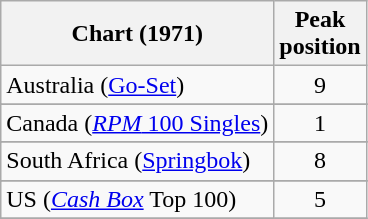<table class="wikitable sortable">
<tr>
<th>Chart (1971)</th>
<th>Peak<br>position</th>
</tr>
<tr>
<td>Australia (<a href='#'>Go-Set</a>)</td>
<td style="text-align:center;">9</td>
</tr>
<tr>
</tr>
<tr>
</tr>
<tr>
</tr>
<tr>
<td>Canada (<a href='#'><em>RPM</em> 100 Singles</a>)</td>
<td align="center">1</td>
</tr>
<tr>
</tr>
<tr>
</tr>
<tr>
<td>South Africa (<a href='#'>Springbok</a>)</td>
<td align="center">8</td>
</tr>
<tr>
</tr>
<tr>
</tr>
<tr>
<td>US (<a href='#'><em>Cash Box</em></a> Top 100)</td>
<td align="center">5</td>
</tr>
<tr>
</tr>
</table>
